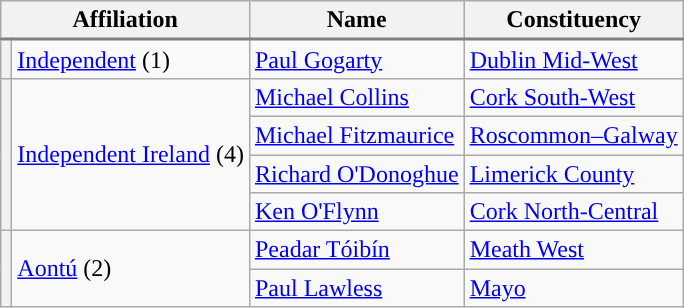<table class="wikitable sortable">
<tr style="border-bottom: 2px solid gray;">
<th colspan=2>Affiliation</th>
<th>Name</th>
<th>Constituency</th>
</tr>
<tr>
<th rowspan=1 style="background-color:"></th>
<td rowspan=1><a href='#'>Independent</a> (1)</td>
<td data-sort-value="Gogarty, Paul"><a href='#'>Paul Gogarty</a></td>
<td><a href='#'>Dublin Mid-West</a></td>
</tr>
<tr>
<th rowspan=4 style="background-color:"></th>
<td rowspan=4><a href='#'>Independent Ireland</a> (4)</td>
<td data-sort-value="Collins, Michael"><a href='#'>Michael Collins</a></td>
<td><a href='#'>Cork South-West</a></td>
</tr>
<tr>
<td data-sort-value="Fitzmaurice, Michael"><a href='#'>Michael Fitzmaurice</a></td>
<td><a href='#'>Roscommon–Galway</a></td>
</tr>
<tr>
<td data-sort-value="O'Donoghue, Richard"><a href='#'>Richard O'Donoghue</a></td>
<td><a href='#'>Limerick County</a></td>
</tr>
<tr>
<td data-sort-value="O'Flynn, Ken"><a href='#'>Ken O'Flynn</a></td>
<td><a href='#'>Cork North-Central</a></td>
</tr>
<tr>
<th rowspan=2 style="background-color:"></th>
<td rowspan=2><a href='#'>Aontú</a> (2)</td>
<td date-sort-value="Peadar,Tóibín"><a href='#'>Peadar Tóibín</a></td>
<td><a href='#'>Meath West</a></td>
</tr>
<tr>
<td date-sort-value="Paul, Lawless"><a href='#'>Paul Lawless</a></td>
<td><a href='#'>Mayo</a></td>
</tr>
</table>
